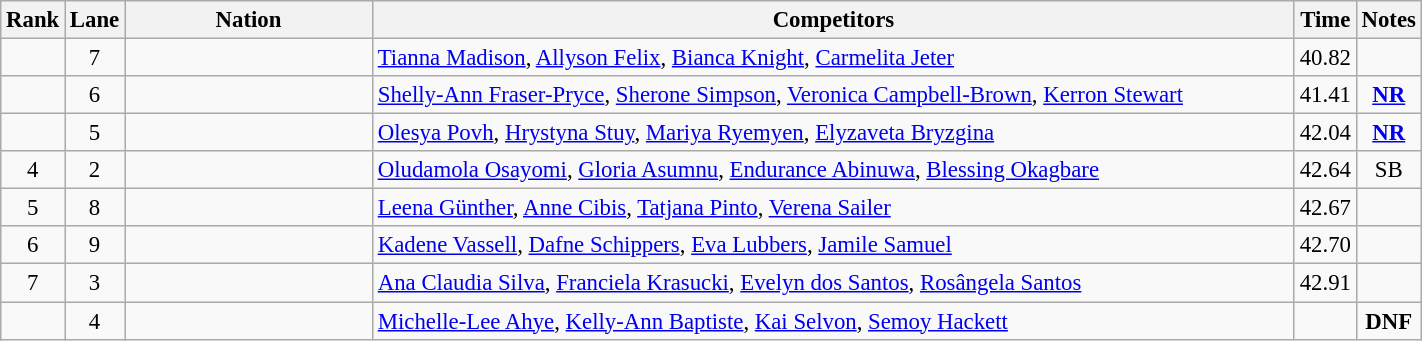<table class="wikitable sortable"  style="width:75%; text-align:center; font-size:95%;">
<tr>
<th width=15>Rank</th>
<th width=15>Lane</th>
<th width=200>Nation</th>
<th width=800>Competitors</th>
<th width=15>Time</th>
<th width=15>Notes</th>
</tr>
<tr>
<td></td>
<td>7</td>
<td align=left></td>
<td align=left><a href='#'>Tianna Madison</a>, <a href='#'>Allyson Felix</a>, <a href='#'>Bianca Knight</a>, <a href='#'>Carmelita Jeter</a></td>
<td>40.82</td>
<td></td>
</tr>
<tr>
<td></td>
<td>6</td>
<td align=left></td>
<td align=left><a href='#'>Shelly-Ann Fraser-Pryce</a>, <a href='#'>Sherone Simpson</a>, <a href='#'>Veronica Campbell-Brown</a>, <a href='#'>Kerron Stewart</a></td>
<td>41.41</td>
<td><strong><a href='#'>NR</a></strong></td>
</tr>
<tr>
<td></td>
<td>5</td>
<td align=left></td>
<td align=left><a href='#'>Olesya Povh</a>, <a href='#'>Hrystyna Stuy</a>, <a href='#'>Mariya Ryemyen</a>, <a href='#'>Elyzaveta Bryzgina</a></td>
<td>42.04</td>
<td><strong><a href='#'>NR</a></strong></td>
</tr>
<tr>
<td>4</td>
<td>2</td>
<td align=left></td>
<td align=left><a href='#'>Oludamola Osayomi</a>, <a href='#'>Gloria Asumnu</a>, <a href='#'>Endurance Abinuwa</a>, <a href='#'>Blessing Okagbare</a></td>
<td>42.64</td>
<td>SB</td>
</tr>
<tr>
<td>5</td>
<td>8</td>
<td align=left></td>
<td align=left><a href='#'>Leena Günther</a>, <a href='#'>Anne Cibis</a>, <a href='#'>Tatjana Pinto</a>, <a href='#'>Verena Sailer</a></td>
<td>42.67</td>
<td></td>
</tr>
<tr>
<td>6</td>
<td>9</td>
<td align=left></td>
<td align=left><a href='#'>Kadene Vassell</a>, <a href='#'>Dafne Schippers</a>, <a href='#'>Eva Lubbers</a>, <a href='#'>Jamile Samuel</a></td>
<td>42.70</td>
<td></td>
</tr>
<tr>
<td>7</td>
<td>3</td>
<td align=left></td>
<td align=left><a href='#'>Ana Claudia Silva</a>, <a href='#'>Franciela Krasucki</a>, <a href='#'>Evelyn dos Santos</a>, <a href='#'>Rosângela Santos</a></td>
<td>42.91</td>
<td></td>
</tr>
<tr>
<td></td>
<td>4</td>
<td align=left></td>
<td align=left><a href='#'>Michelle-Lee Ahye</a>, <a href='#'>Kelly-Ann Baptiste</a>, <a href='#'>Kai Selvon</a>, <a href='#'>Semoy Hackett</a></td>
<td></td>
<td><strong>DNF</strong></td>
</tr>
</table>
